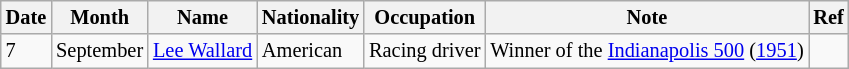<table class="wikitable" style="font-size:85%;">
<tr>
<th>Date</th>
<th>Month</th>
<th>Name</th>
<th>Nationality</th>
<th>Occupation</th>
<th>Note</th>
<th>Ref</th>
</tr>
<tr>
<td>7</td>
<td>September</td>
<td><a href='#'>Lee Wallard</a></td>
<td>American</td>
<td>Racing driver</td>
<td>Winner of the <a href='#'>Indianapolis 500</a> (<a href='#'>1951</a>)</td>
<td></td>
</tr>
</table>
